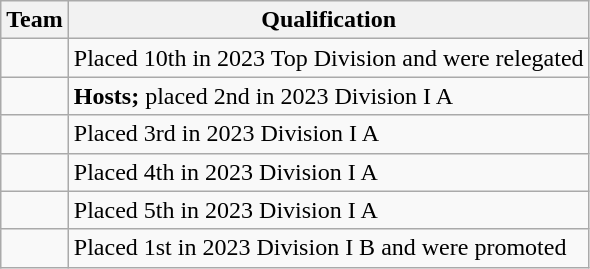<table class="wikitable">
<tr>
<th>Team</th>
<th>Qualification</th>
</tr>
<tr>
<td></td>
<td>Placed 10th in 2023 Top Division and were relegated</td>
</tr>
<tr>
<td></td>
<td><strong>Hosts;</strong> placed 2nd in 2023 Division I A</td>
</tr>
<tr>
<td></td>
<td>Placed 3rd in 2023 Division I A</td>
</tr>
<tr>
<td></td>
<td>Placed 4th in 2023 Division I A</td>
</tr>
<tr>
<td></td>
<td>Placed 5th in 2023 Division I A</td>
</tr>
<tr>
<td></td>
<td>Placed 1st in 2023 Division I B and were promoted</td>
</tr>
</table>
